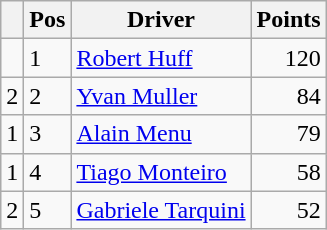<table class="wikitable" style="font-size|95%;">
<tr>
<th></th>
<th>Pos</th>
<th>Driver</th>
<th>Points</th>
</tr>
<tr>
<td align="left"></td>
<td>1</td>
<td> <a href='#'>Robert Huff</a></td>
<td align="right">120</td>
</tr>
<tr>
<td align="left"> 2</td>
<td>2</td>
<td> <a href='#'>Yvan Muller</a></td>
<td align="right">84</td>
</tr>
<tr>
<td align="left"> 1</td>
<td>3</td>
<td> <a href='#'>Alain Menu</a></td>
<td align="right">79</td>
</tr>
<tr>
<td align="left"> 1</td>
<td>4</td>
<td> <a href='#'>Tiago Monteiro</a></td>
<td align="right">58</td>
</tr>
<tr>
<td align="left"> 2</td>
<td>5</td>
<td> <a href='#'>Gabriele Tarquini</a></td>
<td align="right">52</td>
</tr>
</table>
